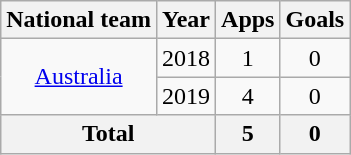<table class="wikitable" style="text-align:center">
<tr>
<th>National team</th>
<th>Year</th>
<th>Apps</th>
<th>Goals</th>
</tr>
<tr>
<td rowspan="2"><a href='#'>Australia</a></td>
<td>2018</td>
<td>1</td>
<td>0</td>
</tr>
<tr>
<td>2019</td>
<td>4</td>
<td>0</td>
</tr>
<tr>
<th colspan="2">Total</th>
<th>5</th>
<th>0</th>
</tr>
</table>
